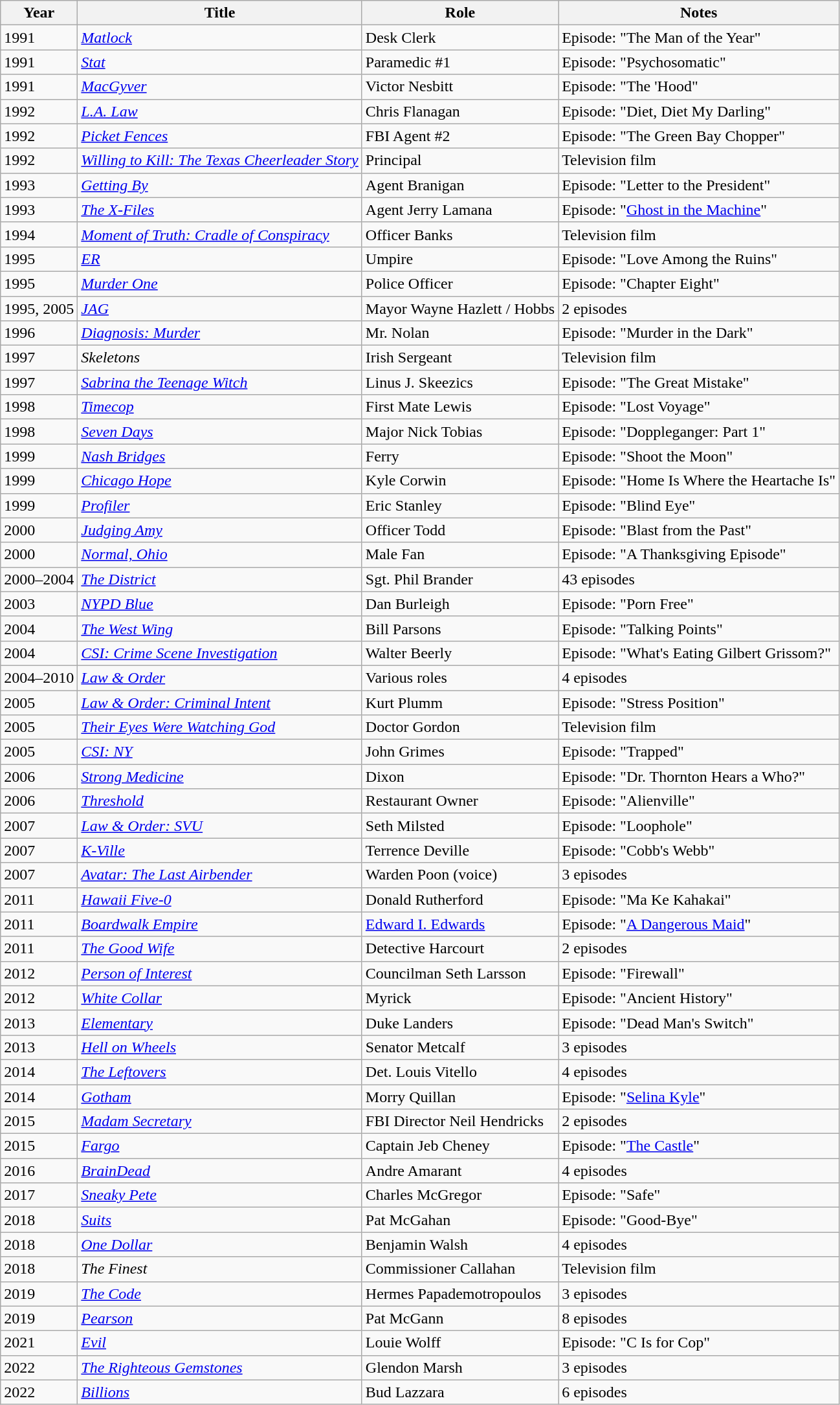<table class="wikitable sortable">
<tr>
<th>Year</th>
<th>Title</th>
<th>Role</th>
<th>Notes</th>
</tr>
<tr>
<td>1991</td>
<td><a href='#'><em>Matlock</em></a></td>
<td>Desk Clerk</td>
<td>Episode: "The Man of the Year"</td>
</tr>
<tr>
<td>1991</td>
<td><a href='#'><em>Stat</em></a></td>
<td>Paramedic #1</td>
<td>Episode: "Psychosomatic"</td>
</tr>
<tr>
<td>1991</td>
<td><a href='#'><em>MacGyver</em></a></td>
<td>Victor Nesbitt</td>
<td>Episode: "The 'Hood"</td>
</tr>
<tr>
<td>1992</td>
<td><em><a href='#'>L.A. Law</a></em></td>
<td>Chris Flanagan</td>
<td>Episode: "Diet, Diet My Darling"</td>
</tr>
<tr>
<td>1992</td>
<td><em><a href='#'>Picket Fences</a></em></td>
<td>FBI Agent #2</td>
<td>Episode: "The Green Bay Chopper"</td>
</tr>
<tr>
<td>1992</td>
<td><em><a href='#'>Willing to Kill: The Texas Cheerleader Story</a></em></td>
<td>Principal</td>
<td>Television film</td>
</tr>
<tr>
<td>1993</td>
<td><em><a href='#'>Getting By</a></em></td>
<td>Agent Branigan</td>
<td>Episode: "Letter to the President"</td>
</tr>
<tr>
<td>1993</td>
<td><em><a href='#'>The X-Files</a></em></td>
<td>Agent Jerry Lamana</td>
<td>Episode: "<a href='#'>Ghost in the Machine</a>"</td>
</tr>
<tr>
<td>1994</td>
<td><em><a href='#'>Moment of Truth: Cradle of Conspiracy</a></em></td>
<td>Officer Banks</td>
<td>Television film</td>
</tr>
<tr>
<td>1995</td>
<td><a href='#'><em>ER</em></a></td>
<td>Umpire</td>
<td>Episode: "Love Among the Ruins"</td>
</tr>
<tr>
<td>1995</td>
<td><a href='#'><em>Murder One</em></a></td>
<td>Police Officer</td>
<td>Episode: "Chapter Eight"</td>
</tr>
<tr>
<td>1995, 2005</td>
<td><a href='#'><em>JAG</em></a></td>
<td>Mayor Wayne Hazlett / Hobbs</td>
<td>2 episodes</td>
</tr>
<tr>
<td>1996</td>
<td><em><a href='#'>Diagnosis: Murder</a></em></td>
<td>Mr. Nolan</td>
<td>Episode: "Murder in the Dark"</td>
</tr>
<tr>
<td>1997</td>
<td><em>Skeletons</em></td>
<td>Irish Sergeant</td>
<td>Television film</td>
</tr>
<tr>
<td>1997</td>
<td><a href='#'><em>Sabrina the Teenage Witch</em></a></td>
<td>Linus J. Skeezics</td>
<td>Episode: "The Great Mistake"</td>
</tr>
<tr>
<td>1998</td>
<td><a href='#'><em>Timecop</em></a></td>
<td>First Mate Lewis</td>
<td>Episode: "Lost Voyage"</td>
</tr>
<tr>
<td>1998</td>
<td><a href='#'><em>Seven Days</em></a></td>
<td>Major Nick Tobias</td>
<td>Episode: "Doppleganger: Part 1"</td>
</tr>
<tr>
<td>1999</td>
<td><em><a href='#'>Nash Bridges</a></em></td>
<td>Ferry</td>
<td>Episode: "Shoot the Moon"</td>
</tr>
<tr>
<td>1999</td>
<td><em><a href='#'>Chicago Hope</a></em></td>
<td>Kyle Corwin</td>
<td>Episode: "Home Is Where the Heartache Is"</td>
</tr>
<tr>
<td>1999</td>
<td><a href='#'><em>Profiler</em></a></td>
<td>Eric Stanley</td>
<td>Episode: "Blind Eye"</td>
</tr>
<tr>
<td>2000</td>
<td><em><a href='#'>Judging Amy</a></em></td>
<td>Officer Todd</td>
<td>Episode: "Blast from the Past"</td>
</tr>
<tr>
<td>2000</td>
<td><em><a href='#'>Normal, Ohio</a></em></td>
<td>Male Fan</td>
<td>Episode: "A Thanksgiving Episode"</td>
</tr>
<tr>
<td>2000–2004</td>
<td><em><a href='#'>The District</a></em></td>
<td>Sgt. Phil Brander</td>
<td>43 episodes</td>
</tr>
<tr>
<td>2003</td>
<td><em><a href='#'>NYPD Blue</a></em></td>
<td>Dan Burleigh</td>
<td>Episode: "Porn Free"</td>
</tr>
<tr>
<td>2004</td>
<td><em><a href='#'>The West Wing</a></em></td>
<td>Bill Parsons</td>
<td>Episode: "Talking Points"</td>
</tr>
<tr>
<td>2004</td>
<td><em><a href='#'>CSI: Crime Scene Investigation</a></em></td>
<td>Walter Beerly</td>
<td>Episode: "What's Eating Gilbert Grissom?"</td>
</tr>
<tr>
<td>2004–2010</td>
<td><em><a href='#'>Law & Order</a></em></td>
<td>Various roles</td>
<td>4 episodes</td>
</tr>
<tr>
<td>2005</td>
<td><em><a href='#'>Law & Order: Criminal Intent</a></em></td>
<td>Kurt Plumm</td>
<td>Episode: "Stress Position"</td>
</tr>
<tr>
<td>2005</td>
<td><a href='#'><em>Their Eyes Were Watching God</em></a></td>
<td>Doctor Gordon</td>
<td>Television film</td>
</tr>
<tr>
<td>2005</td>
<td><em><a href='#'>CSI: NY</a></em></td>
<td>John Grimes</td>
<td>Episode: "Trapped"</td>
</tr>
<tr>
<td>2006</td>
<td><em><a href='#'>Strong Medicine</a></em></td>
<td>Dixon</td>
<td>Episode: "Dr. Thornton Hears a Who?"</td>
</tr>
<tr>
<td>2006</td>
<td><a href='#'><em>Threshold</em></a></td>
<td>Restaurant Owner</td>
<td>Episode: "Alienville"</td>
</tr>
<tr>
<td>2007</td>
<td><em><a href='#'>Law & Order: SVU</a></em></td>
<td>Seth Milsted</td>
<td>Episode: "Loophole"</td>
</tr>
<tr>
<td>2007</td>
<td><a href='#'><em>K-Ville</em></a></td>
<td>Terrence Deville</td>
<td>Episode: "Cobb's Webb"</td>
</tr>
<tr>
<td>2007</td>
<td><em><a href='#'>Avatar: The Last Airbender</a></em></td>
<td>Warden Poon (voice)</td>
<td>3 episodes</td>
</tr>
<tr>
<td>2011</td>
<td><a href='#'><em>Hawaii Five-0</em></a></td>
<td>Donald Rutherford</td>
<td>Episode: "Ma Ke Kahakai"</td>
</tr>
<tr>
<td>2011</td>
<td><em><a href='#'>Boardwalk Empire</a></em></td>
<td><a href='#'>Edward I. Edwards</a></td>
<td>Episode: "<a href='#'>A Dangerous Maid</a>"</td>
</tr>
<tr>
<td>2011</td>
<td><em><a href='#'>The Good Wife</a></em></td>
<td>Detective Harcourt</td>
<td>2 episodes</td>
</tr>
<tr>
<td>2012</td>
<td><a href='#'><em>Person of Interest</em></a></td>
<td>Councilman Seth Larsson</td>
<td>Episode: "Firewall"</td>
</tr>
<tr>
<td>2012</td>
<td><a href='#'><em>White Collar</em></a></td>
<td>Myrick</td>
<td>Episode: "Ancient History"</td>
</tr>
<tr>
<td>2013</td>
<td><a href='#'><em>Elementary</em></a></td>
<td>Duke Landers</td>
<td>Episode: "Dead Man's Switch"</td>
</tr>
<tr>
<td>2013</td>
<td><a href='#'><em>Hell on Wheels</em></a></td>
<td>Senator Metcalf</td>
<td>3 episodes</td>
</tr>
<tr>
<td>2014</td>
<td><a href='#'><em>The Leftovers</em></a></td>
<td>Det. Louis Vitello</td>
<td>4 episodes</td>
</tr>
<tr>
<td>2014</td>
<td><a href='#'><em>Gotham</em></a></td>
<td>Morry Quillan</td>
<td>Episode: "<a href='#'>Selina Kyle</a>"</td>
</tr>
<tr>
<td>2015</td>
<td><a href='#'><em>Madam Secretary</em></a></td>
<td>FBI Director Neil Hendricks</td>
<td>2 episodes</td>
</tr>
<tr>
<td>2015</td>
<td><a href='#'><em>Fargo</em></a></td>
<td>Captain Jeb Cheney</td>
<td>Episode: "<a href='#'>The Castle</a>"</td>
</tr>
<tr>
<td>2016</td>
<td><em><a href='#'>BrainDead</a></em></td>
<td>Andre Amarant</td>
<td>4 episodes</td>
</tr>
<tr>
<td>2017</td>
<td><em><a href='#'>Sneaky Pete</a></em></td>
<td>Charles McGregor</td>
<td>Episode: "Safe"</td>
</tr>
<tr>
<td>2018</td>
<td><a href='#'><em>Suits</em></a></td>
<td>Pat McGahan</td>
<td>Episode: "Good-Bye"</td>
</tr>
<tr>
<td>2018</td>
<td><a href='#'><em>One Dollar</em></a></td>
<td>Benjamin Walsh</td>
<td>4 episodes</td>
</tr>
<tr>
<td>2018</td>
<td><em>The Finest</em></td>
<td>Commissioner Callahan</td>
<td>Television film</td>
</tr>
<tr>
<td>2019</td>
<td><a href='#'><em>The Code</em></a></td>
<td>Hermes Papademotropoulos</td>
<td>3 episodes</td>
</tr>
<tr>
<td>2019</td>
<td><a href='#'><em>Pearson</em></a></td>
<td>Pat McGann</td>
<td>8 episodes</td>
</tr>
<tr>
<td>2021</td>
<td><a href='#'><em>Evil</em></a></td>
<td>Louie Wolff</td>
<td>Episode: "C Is for Cop"</td>
</tr>
<tr>
<td>2022</td>
<td><em><a href='#'>The Righteous Gemstones</a></em></td>
<td>Glendon Marsh</td>
<td>3 episodes</td>
</tr>
<tr>
<td>2022</td>
<td><a href='#'><em>Billions</em></a></td>
<td>Bud Lazzara</td>
<td>6 episodes</td>
</tr>
</table>
